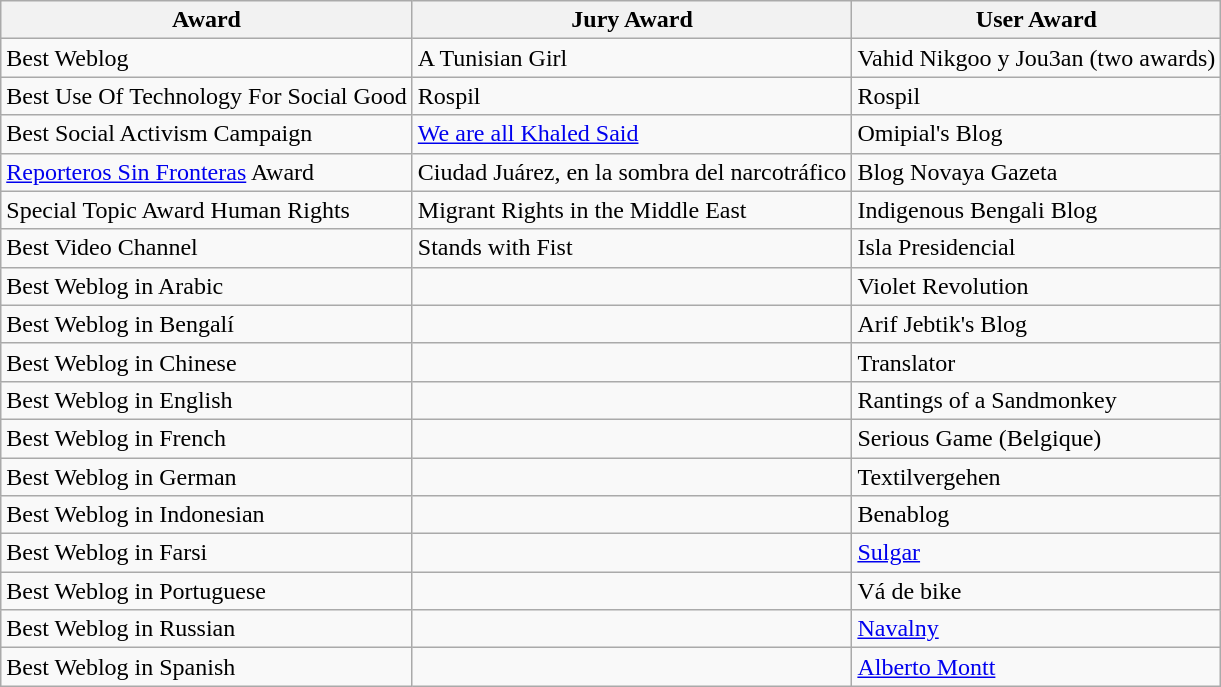<table class="wikitable">
<tr>
<th>Award</th>
<th>Jury Award</th>
<th>User Award</th>
</tr>
<tr>
<td>Best Weblog</td>
<td>A Tunisian Girl</td>
<td>Vahid Nikgoo y Jou3an (two awards)</td>
</tr>
<tr>
<td>Best Use Of Technology For Social Good</td>
<td>Rospil</td>
<td>Rospil</td>
</tr>
<tr>
<td>Best Social Activism Campaign</td>
<td><a href='#'>We are all Khaled Said</a></td>
<td>Omipial's Blog</td>
</tr>
<tr>
<td><a href='#'>Reporteros Sin Fronteras</a> Award</td>
<td>Ciudad Juárez, en la sombra del narcotráfico</td>
<td>Blog Novaya Gazeta</td>
</tr>
<tr>
<td>Special Topic Award Human Rights</td>
<td>Migrant Rights in the Middle East</td>
<td>Indigenous Bengali Blog</td>
</tr>
<tr>
<td>Best Video Channel</td>
<td>Stands with Fist</td>
<td>Isla Presidencial</td>
</tr>
<tr>
<td>Best Weblog in Arabic</td>
<td></td>
<td>Violet Revolution</td>
</tr>
<tr>
<td>Best Weblog in Bengalí</td>
<td></td>
<td>Arif Jebtik's Blog</td>
</tr>
<tr>
<td>Best Weblog in Chinese</td>
<td></td>
<td>Translator</td>
</tr>
<tr>
<td>Best Weblog in English</td>
<td></td>
<td>Rantings of a Sandmonkey</td>
</tr>
<tr>
<td>Best Weblog in French</td>
<td></td>
<td>Serious Game (Belgique)</td>
</tr>
<tr>
<td>Best Weblog in German</td>
<td></td>
<td>Textilvergehen</td>
</tr>
<tr>
<td>Best Weblog in Indonesian</td>
<td></td>
<td>Benablog</td>
</tr>
<tr>
<td>Best Weblog in Farsi</td>
<td></td>
<td><a href='#'>Sulgar</a></td>
</tr>
<tr>
<td>Best Weblog in Portuguese</td>
<td></td>
<td>Vá de bike</td>
</tr>
<tr>
<td>Best Weblog in Russian</td>
<td></td>
<td><a href='#'>Navalny</a></td>
</tr>
<tr>
<td>Best Weblog in Spanish</td>
<td></td>
<td><a href='#'>Alberto Montt</a></td>
</tr>
</table>
